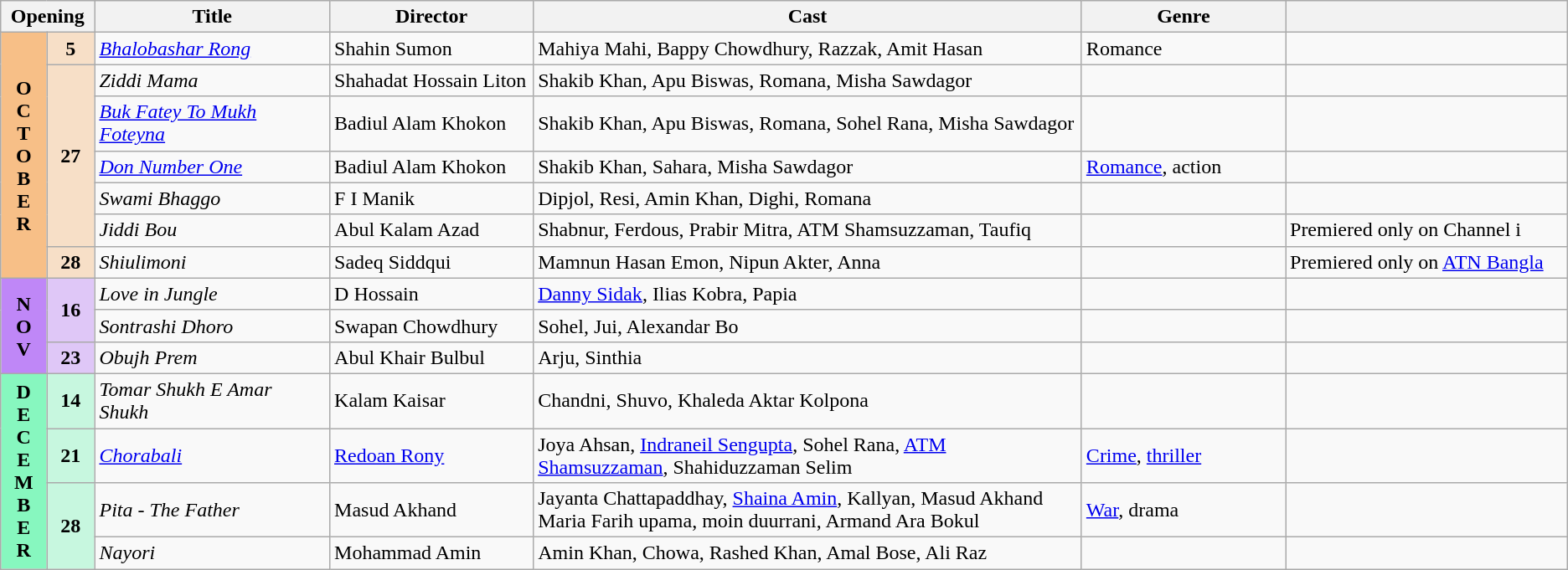<table class="wikitable sortable">
<tr>
<th colspan="2" style="width:6%;">Opening</th>
<th style="width:15%;">Title</th>
<th style="width:13%;">Director</th>
<th style="width:35%;">Cast</th>
<th style="width:13%;">Genre</th>
<th></th>
</tr>
<tr>
<th rowspan="7" style="text-align:center; background:#f7bf87">O<br>C<br>T<br>O<br>B<br>E<br>R</th>
<td rowspan="1" style="text-align:center; background:#f7dfc7"><strong>5</strong></td>
<td><em><a href='#'>Bhalobashar Rong</a></em></td>
<td>Shahin Sumon</td>
<td>Mahiya Mahi, Bappy Chowdhury, Razzak, Amit Hasan</td>
<td>Romance</td>
<td></td>
</tr>
<tr>
<td rowspan="5" style="text-align:center; background:#f7dfc7"><strong>27</strong></td>
<td><em>Ziddi Mama</em></td>
<td>Shahadat Hossain Liton</td>
<td>Shakib Khan, Apu Biswas, Romana, Misha Sawdagor</td>
<td></td>
<td></td>
</tr>
<tr>
<td><em><a href='#'>Buk Fatey To Mukh Foteyna</a></em></td>
<td>Badiul Alam Khokon</td>
<td>Shakib Khan, Apu Biswas, Romana, Sohel Rana, Misha Sawdagor</td>
<td></td>
<td></td>
</tr>
<tr>
<td><em><a href='#'>Don Number One</a></em></td>
<td>Badiul Alam Khokon</td>
<td>Shakib Khan, Sahara, Misha Sawdagor</td>
<td><a href='#'>Romance</a>, action</td>
<td></td>
</tr>
<tr>
<td><em>Swami Bhaggo</em></td>
<td>F I Manik</td>
<td>Dipjol, Resi, Amin Khan, Dighi, Romana</td>
<td></td>
<td></td>
</tr>
<tr>
<td><em>Jiddi Bou</em></td>
<td>Abul Kalam Azad</td>
<td>Shabnur, Ferdous, Prabir Mitra, ATM Shamsuzzaman, Taufiq</td>
<td></td>
<td>Premiered only on Channel i</td>
</tr>
<tr>
<td rowspan="1" style="text-align:center; background:#f7dfc7"><strong>28</strong></td>
<td><em>Shiulimoni</em></td>
<td>Sadeq Siddqui</td>
<td>Mamnun Hasan Emon, Nipun Akter, Anna</td>
<td></td>
<td>Premiered only on <a href='#'>ATN Bangla</a></td>
</tr>
<tr>
<th rowspan="3" style="text-align:center; background:#bf87f7">N<br>O<br>V<br></th>
<td rowspan="2" style="text-align:center; background:#dfc7f7"><strong>16</strong></td>
<td><em>Love in Jungle</em></td>
<td>D Hossain</td>
<td><a href='#'>Danny Sidak</a>, Ilias Kobra, Papia</td>
<td></td>
<td></td>
</tr>
<tr>
<td><em>Sontrashi Dhoro</em></td>
<td>Swapan Chowdhury</td>
<td>Sohel, Jui, Alexandar Bo</td>
<td></td>
<td></td>
</tr>
<tr>
<td rowspan="1" style="text-align:center; background:#dfc7f7"><strong>23</strong></td>
<td><em>Obujh Prem</em></td>
<td>Abul Khair Bulbul</td>
<td>Arju, Sinthia</td>
<td></td>
<td></td>
</tr>
<tr>
<th rowspan="4" style="text-align:center; background:#87f7bf">D<br>E<br>C<br>E<br>M<br>B<br>E<br>R</th>
<td rowspan="1" style="text-align:center; background:#c7f7df"><strong>14</strong></td>
<td><em>Tomar Shukh E Amar Shukh</em></td>
<td>Kalam Kaisar</td>
<td>Chandni, Shuvo, Khaleda Aktar Kolpona</td>
<td></td>
<td></td>
</tr>
<tr>
<td rowspan="1" style="text-align:center; background:#c7f7df"><strong>21</strong></td>
<td><em><a href='#'>Chorabali</a></em></td>
<td><a href='#'>Redoan Rony</a></td>
<td>Joya Ahsan, <a href='#'>Indraneil Sengupta</a>, Sohel Rana, <a href='#'>ATM Shamsuzzaman</a>, Shahiduzzaman Selim</td>
<td><a href='#'>Crime</a>, <a href='#'>thriller</a></td>
<td></td>
</tr>
<tr>
<td rowspan="2" style="text-align:center; background:#c7f7df"><strong>28</strong></td>
<td><em>Pita - The Father</em></td>
<td>Masud Akhand</td>
<td>Jayanta Chattapaddhay, <a href='#'>Shaina Amin</a>, Kallyan, Masud Akhand Maria Farih upama, moin duurrani, Armand Ara Bokul</td>
<td><a href='#'>War</a>, drama</td>
<td></td>
</tr>
<tr>
<td><em>Nayori</em></td>
<td>Mohammad Amin</td>
<td>Amin Khan, Chowa, Rashed Khan, Amal Bose, Ali Raz</td>
<td></td>
<td></td>
</tr>
</table>
